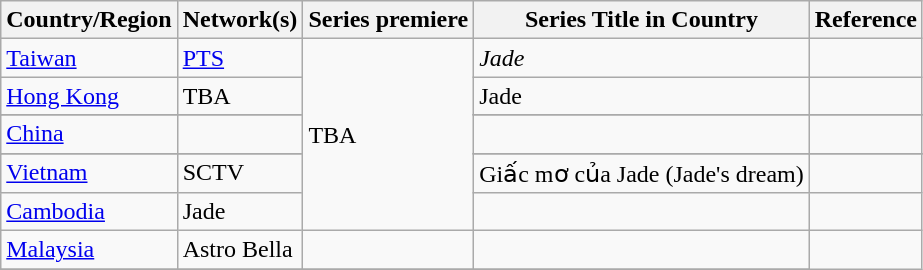<table class="wikitable">
<tr>
<th>Country/Region</th>
<th>Network(s)</th>
<th>Series premiere</th>
<th>Series Title in Country</th>
<th>Reference</th>
</tr>
<tr>
<td> <a href='#'>Taiwan</a></td>
<td><a href='#'>PTS</a></td>
<td rowspan="7">TBA</td>
<td><em>Jade</em></td>
<td></td>
</tr>
<tr>
<td> <a href='#'>Hong Kong</a></td>
<td>TBA</td>
<td>Jade</td>
<td></td>
</tr>
<tr>
</tr>
<tr>
<td> <a href='#'>China</a></td>
<td></td>
<td></td>
<td></td>
</tr>
<tr>
</tr>
<tr>
<td> <a href='#'>Vietnam</a></td>
<td>SCTV</td>
<td>Giấc mơ của Jade (Jade's dream)</td>
<td></td>
</tr>
<tr>
<td> <a href='#'>Cambodia</a></td>
<td>Jade</td>
<td></td>
<td></td>
</tr>
<tr>
<td> <a href='#'>Malaysia</a></td>
<td>Astro Bella</td>
<td></td>
<td></td>
</tr>
<tr>
</tr>
</table>
